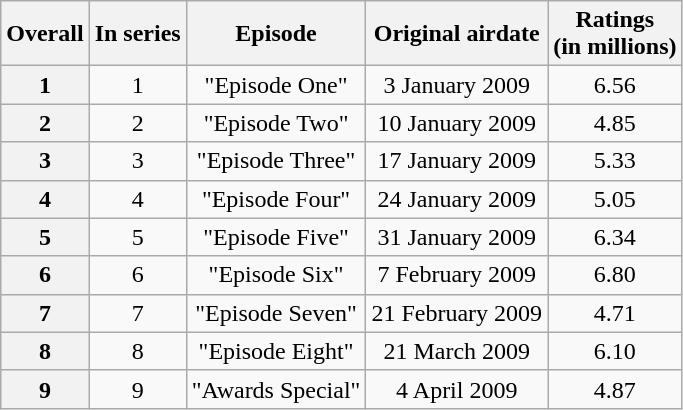<table class="wikitable sortable" style="text-align: center;">
<tr>
<th>Overall</th>
<th>In series</th>
<th>Episode</th>
<th>Original airdate</th>
<th>Ratings<br>(in millions)</th>
</tr>
<tr>
<th>1</th>
<td>1</td>
<td>"Episode One"</td>
<td>3 January 2009</td>
<td>6.56</td>
</tr>
<tr>
<th>2</th>
<td>2</td>
<td>"Episode Two"</td>
<td>10 January 2009</td>
<td>4.85</td>
</tr>
<tr>
<th>3</th>
<td>3</td>
<td>"Episode Three"</td>
<td>17 January 2009</td>
<td>5.33</td>
</tr>
<tr>
<th>4</th>
<td>4</td>
<td>"Episode Four"</td>
<td>24 January 2009</td>
<td>5.05</td>
</tr>
<tr>
<th>5</th>
<td>5</td>
<td>"Episode Five"</td>
<td>31 January 2009</td>
<td>6.34</td>
</tr>
<tr>
<th>6</th>
<td>6</td>
<td>"Episode Six"</td>
<td>7 February 2009</td>
<td>6.80</td>
</tr>
<tr>
<th>7</th>
<td>7</td>
<td>"Episode Seven"</td>
<td>21 February 2009</td>
<td>4.71</td>
</tr>
<tr>
<th>8</th>
<td>8</td>
<td>"Episode Eight"</td>
<td>21 March 2009</td>
<td>6.10</td>
</tr>
<tr>
<th>9</th>
<td>9</td>
<td>"Awards Special"</td>
<td>4 April 2009</td>
<td>4.87</td>
</tr>
</table>
